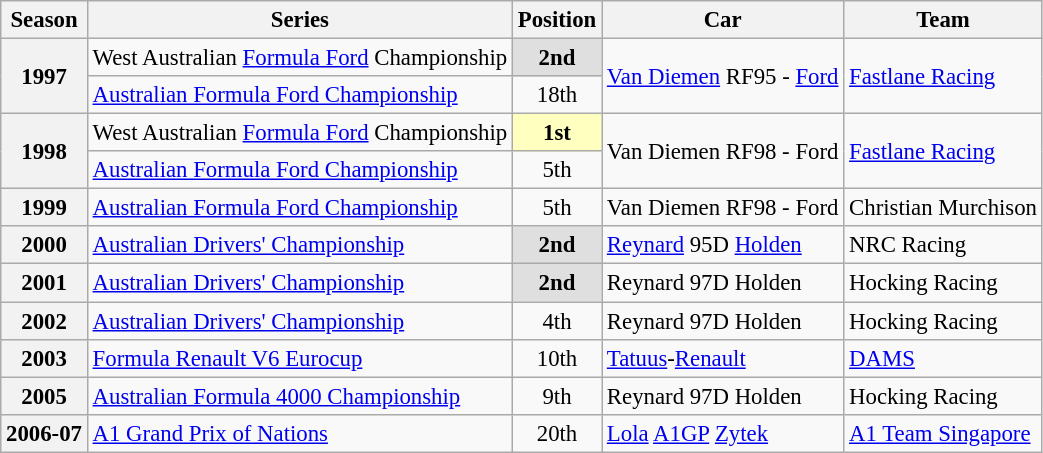<table class="wikitable" style="font-size: 95%;">
<tr>
<th>Season</th>
<th>Series</th>
<th>Position</th>
<th>Car</th>
<th>Team</th>
</tr>
<tr>
<th rowspan=2>1997</th>
<td>West Australian <a href='#'>Formula Ford</a> Championship</td>
<td align="center" style="background:#dfdfdf;"><strong>2nd</strong></td>
<td rowspan=2><a href='#'>Van Diemen</a> RF95 - <a href='#'>Ford</a></td>
<td rowspan=2><a href='#'>Fastlane Racing</a></td>
</tr>
<tr>
<td><a href='#'>Australian Formula Ford Championship</a></td>
<td align="center">18th</td>
</tr>
<tr>
<th rowspan=2>1998</th>
<td>West Australian <a href='#'>Formula Ford</a> Championship</td>
<td align="center" style="background:#ffffbf;"><strong>1st</strong></td>
<td rowspan=2>Van Diemen RF98 - Ford</td>
<td rowspan=2><a href='#'>Fastlane Racing</a></td>
</tr>
<tr>
<td><a href='#'>Australian Formula Ford Championship</a></td>
<td align="center">5th</td>
</tr>
<tr>
<th>1999</th>
<td><a href='#'>Australian Formula Ford Championship</a></td>
<td align="center">5th</td>
<td>Van Diemen RF98 - Ford</td>
<td>Christian Murchison</td>
</tr>
<tr>
<th>2000</th>
<td><a href='#'>Australian Drivers' Championship</a></td>
<td align="center" style="background:#dfdfdf;"><strong>2nd</strong></td>
<td><a href='#'>Reynard</a> 95D <a href='#'>Holden</a></td>
<td>NRC Racing</td>
</tr>
<tr>
<th>2001</th>
<td><a href='#'>Australian Drivers' Championship</a></td>
<td align="center" style="background:#dfdfdf;"><strong>2nd</strong></td>
<td>Reynard 97D Holden</td>
<td>Hocking Racing</td>
</tr>
<tr>
<th>2002</th>
<td><a href='#'>Australian Drivers' Championship</a></td>
<td align="center">4th</td>
<td>Reynard 97D Holden</td>
<td>Hocking Racing</td>
</tr>
<tr>
<th>2003</th>
<td><a href='#'>Formula Renault V6 Eurocup</a></td>
<td align="center">10th</td>
<td><a href='#'>Tatuus</a>-<a href='#'>Renault</a></td>
<td><a href='#'>DAMS</a></td>
</tr>
<tr>
<th>2005</th>
<td><a href='#'>Australian Formula 4000 Championship</a></td>
<td align="center">9th</td>
<td>Reynard 97D Holden</td>
<td>Hocking Racing</td>
</tr>
<tr>
<th>2006-07</th>
<td><a href='#'>A1 Grand Prix of Nations</a></td>
<td align="center">20th</td>
<td><a href='#'>Lola</a> <a href='#'>A1GP</a> <a href='#'>Zytek</a></td>
<td><a href='#'>A1 Team Singapore</a></td>
</tr>
</table>
